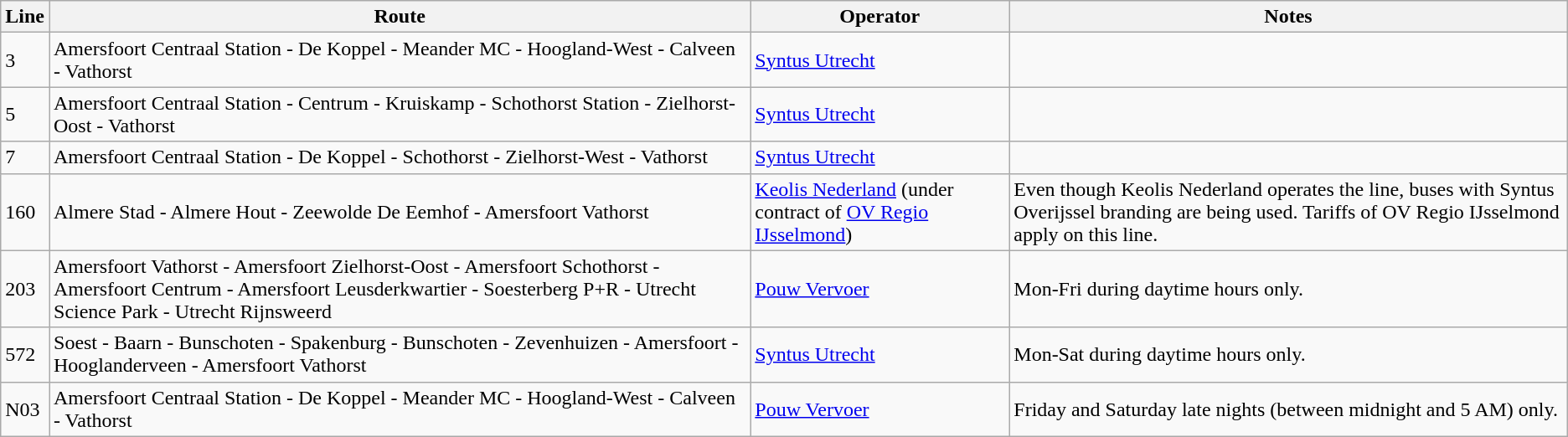<table class="wikitable">
<tr>
<th>Line</th>
<th>Route</th>
<th>Operator</th>
<th>Notes</th>
</tr>
<tr>
<td>3</td>
<td>Amersfoort Centraal Station - De Koppel - Meander MC - Hoogland-West - Calveen - Vathorst</td>
<td><a href='#'>Syntus Utrecht</a></td>
<td></td>
</tr>
<tr>
<td>5</td>
<td>Amersfoort Centraal Station - Centrum - Kruiskamp - Schothorst Station - Zielhorst-Oost - Vathorst</td>
<td><a href='#'>Syntus Utrecht</a></td>
<td></td>
</tr>
<tr>
<td>7</td>
<td>Amersfoort Centraal Station - De Koppel - Schothorst - Zielhorst-West - Vathorst</td>
<td><a href='#'>Syntus Utrecht</a></td>
<td></td>
</tr>
<tr>
<td>160</td>
<td>Almere Stad - Almere Hout - Zeewolde De Eemhof - Amersfoort Vathorst</td>
<td><a href='#'>Keolis Nederland</a> (under contract of <a href='#'>OV Regio IJsselmond</a>)</td>
<td>Even though Keolis Nederland operates the line, buses with Syntus Overijssel branding are being used. Tariffs of OV Regio IJsselmond apply on this line.</td>
</tr>
<tr>
<td>203</td>
<td>Amersfoort Vathorst - Amersfoort Zielhorst-Oost - Amersfoort Schothorst - Amersfoort Centrum - Amersfoort Leusderkwartier - Soesterberg P+R - Utrecht Science Park - Utrecht Rijnsweerd</td>
<td><a href='#'>Pouw Vervoer</a></td>
<td>Mon-Fri during daytime hours only.</td>
</tr>
<tr>
<td>572</td>
<td>Soest - Baarn - Bunschoten - Spakenburg - Bunschoten - Zevenhuizen - Amersfoort - Hooglanderveen - Amersfoort Vathorst</td>
<td><a href='#'>Syntus Utrecht</a></td>
<td>Mon-Sat during daytime hours only.</td>
</tr>
<tr>
<td>N03</td>
<td>Amersfoort Centraal Station - De Koppel - Meander MC - Hoogland-West - Calveen - Vathorst</td>
<td><a href='#'>Pouw Vervoer</a></td>
<td>Friday and Saturday late nights (between midnight and 5 AM) only.</td>
</tr>
</table>
